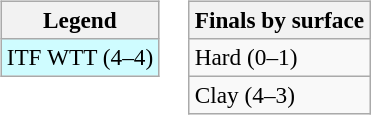<table>
<tr valign=top>
<td><br><table class="wikitable" style=font-size:97%>
<tr>
<th>Legend</th>
</tr>
<tr style="background:#cffcff;">
<td>ITF WTT (4–4)</td>
</tr>
</table>
</td>
<td><br><table class="wikitable" style=font-size:97%>
<tr>
<th>Finals by surface</th>
</tr>
<tr>
<td>Hard (0–1)</td>
</tr>
<tr>
<td>Clay (4–3)</td>
</tr>
</table>
</td>
</tr>
</table>
